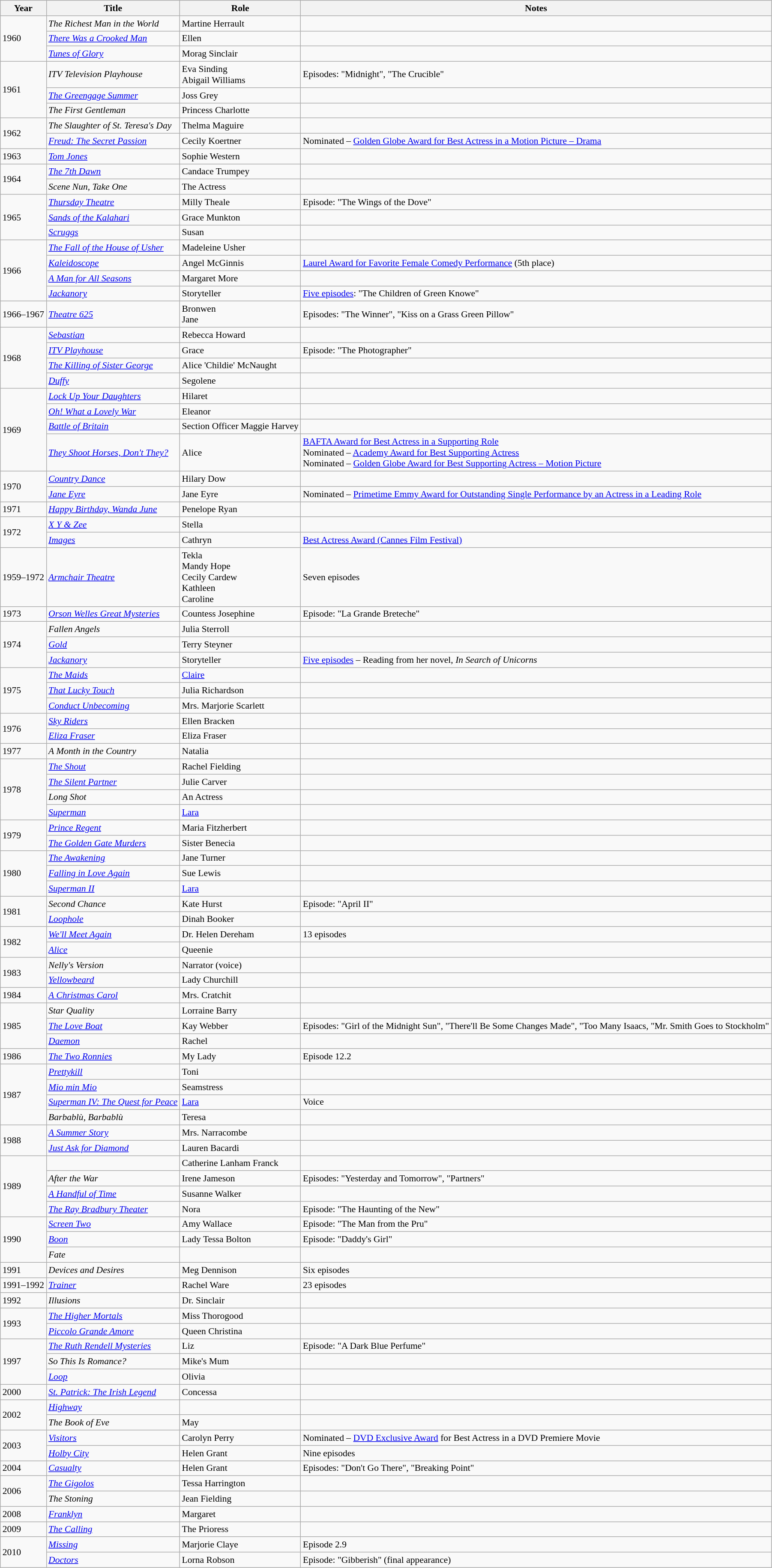<table class="wikitable" style="font-size: 90%;">
<tr>
<th>Year</th>
<th>Title</th>
<th>Role</th>
<th>Notes</th>
</tr>
<tr>
<td rowspan=3>1960</td>
<td><em>The Richest Man in the World</em></td>
<td>Martine Herrault</td>
<td></td>
</tr>
<tr>
<td><em><a href='#'>There Was a Crooked Man</a></em></td>
<td>Ellen</td>
<td></td>
</tr>
<tr>
<td><em><a href='#'>Tunes of Glory</a></em></td>
<td>Morag Sinclair</td>
<td></td>
</tr>
<tr>
<td rowspan="3">1961</td>
<td><em>ITV Television Playhouse</em></td>
<td>Eva Sinding<br>Abigail Williams</td>
<td>Episodes: "Midnight", "The Crucible"</td>
</tr>
<tr>
<td><em><a href='#'>The Greengage Summer</a></em></td>
<td>Joss Grey</td>
<td></td>
</tr>
<tr>
<td><em>The First Gentleman</em></td>
<td>Princess Charlotte</td>
<td></td>
</tr>
<tr>
<td rowspan="2">1962</td>
<td><em>The Slaughter of St. Teresa's Day</em></td>
<td>Thelma Maguire</td>
<td></td>
</tr>
<tr>
<td><em><a href='#'>Freud: The Secret Passion</a></em></td>
<td>Cecily Koertner</td>
<td>Nominated – <a href='#'>Golden Globe Award for Best Actress in a Motion Picture – Drama</a></td>
</tr>
<tr>
<td>1963</td>
<td><em><a href='#'>Tom Jones</a></em></td>
<td>Sophie Western</td>
<td></td>
</tr>
<tr>
<td rowspan=2>1964</td>
<td><em><a href='#'>The 7th Dawn</a></em></td>
<td>Candace Trumpey</td>
<td></td>
</tr>
<tr>
<td><em>Scene Nun, Take One</em></td>
<td>The Actress</td>
<td></td>
</tr>
<tr>
<td rowspan=3>1965</td>
<td><em><a href='#'>Thursday Theatre</a></em></td>
<td>Milly Theale</td>
<td>Episode: "The Wings of the Dove"</td>
</tr>
<tr>
<td><em><a href='#'>Sands of the Kalahari</a></em></td>
<td>Grace Munkton</td>
<td></td>
</tr>
<tr>
<td><em><a href='#'>Scruggs</a></em></td>
<td>Susan</td>
<td></td>
</tr>
<tr>
<td rowspan=4>1966</td>
<td><em><a href='#'>The Fall of the House of Usher</a></em></td>
<td>Madeleine Usher</td>
<td></td>
</tr>
<tr>
<td><em><a href='#'>Kaleidoscope</a></em></td>
<td>Angel McGinnis</td>
<td><a href='#'> Laurel Award for Favorite Female Comedy Performance</a> (5th place)</td>
</tr>
<tr>
<td><em><a href='#'>A Man for All Seasons</a></em></td>
<td>Margaret More</td>
<td></td>
</tr>
<tr>
<td><em><a href='#'>Jackanory</a></em></td>
<td>Storyteller</td>
<td><a href='#'>Five episodes</a>: "The Children of Green Knowe"</td>
</tr>
<tr>
<td>1966–1967</td>
<td><em><a href='#'>Theatre 625</a></em></td>
<td>Bronwen<br>Jane</td>
<td>Episodes: "The Winner", "Kiss on a Grass Green Pillow"</td>
</tr>
<tr>
<td rowspan=4>1968</td>
<td><em><a href='#'>Sebastian</a></em></td>
<td>Rebecca Howard</td>
<td></td>
</tr>
<tr>
<td><em><a href='#'>ITV Playhouse</a></em></td>
<td>Grace</td>
<td>Episode: "The Photographer"</td>
</tr>
<tr>
<td><em><a href='#'>The Killing of Sister George</a></em></td>
<td>Alice 'Childie' McNaught</td>
<td></td>
</tr>
<tr>
<td><em><a href='#'>Duffy</a></em></td>
<td>Segolene</td>
<td></td>
</tr>
<tr>
<td rowspan=4>1969</td>
<td><em><a href='#'>Lock Up Your Daughters</a></em></td>
<td>Hilaret</td>
<td></td>
</tr>
<tr>
<td><em><a href='#'>Oh! What a Lovely War</a></em></td>
<td>Eleanor</td>
<td></td>
</tr>
<tr>
<td><em><a href='#'>Battle of Britain</a></em></td>
<td>Section Officer Maggie Harvey</td>
<td></td>
</tr>
<tr>
<td><em><a href='#'>They Shoot Horses, Don't They?</a></em></td>
<td>Alice</td>
<td><a href='#'>BAFTA Award for Best Actress in a Supporting Role</a><br>Nominated – <a href='#'>Academy Award for Best Supporting Actress</a><br>Nominated – <a href='#'>Golden Globe Award for Best Supporting Actress – Motion Picture</a></td>
</tr>
<tr>
<td rowspan=2>1970</td>
<td><em><a href='#'>Country Dance</a></em></td>
<td>Hilary Dow</td>
<td></td>
</tr>
<tr>
<td><em><a href='#'>Jane Eyre</a></em></td>
<td>Jane Eyre</td>
<td>Nominated – <a href='#'>Primetime Emmy Award for Outstanding Single Performance by an Actress in a Leading Role</a></td>
</tr>
<tr>
<td>1971</td>
<td><em><a href='#'>Happy Birthday, Wanda June</a></em></td>
<td>Penelope Ryan</td>
<td></td>
</tr>
<tr>
<td rowspan=2>1972</td>
<td><em><a href='#'>X Y & Zee</a></em></td>
<td>Stella</td>
<td></td>
</tr>
<tr>
<td><em><a href='#'>Images</a></em></td>
<td>Cathryn</td>
<td><a href='#'>Best Actress Award (Cannes Film Festival)</a></td>
</tr>
<tr>
<td>1959–1972</td>
<td><em><a href='#'>Armchair Theatre</a></em></td>
<td>Tekla<br>Mandy Hope<br>Cecily Cardew<br>Kathleen<br>Caroline</td>
<td>Seven episodes</td>
</tr>
<tr>
<td>1973</td>
<td><em><a href='#'>Orson Welles Great Mysteries</a></em></td>
<td>Countess Josephine</td>
<td>Episode: "La Grande Breteche"</td>
</tr>
<tr>
<td rowspan=3>1974</td>
<td><em>Fallen Angels</em></td>
<td>Julia Sterroll</td>
<td></td>
</tr>
<tr>
<td><em><a href='#'>Gold</a></em></td>
<td>Terry Steyner</td>
<td></td>
</tr>
<tr>
<td><em><a href='#'>Jackanory</a></em></td>
<td>Storyteller</td>
<td><a href='#'>Five episodes</a> – Reading from her novel, <em>In Search of Unicorns</em></td>
</tr>
<tr>
<td rowspan="3">1975</td>
<td><em><a href='#'>The Maids</a></em></td>
<td><a href='#'>Claire</a></td>
<td></td>
</tr>
<tr>
<td><em><a href='#'>That Lucky Touch</a></em></td>
<td>Julia Richardson</td>
<td></td>
</tr>
<tr>
<td><em><a href='#'>Conduct Unbecoming</a></em></td>
<td>Mrs. Marjorie Scarlett</td>
<td></td>
</tr>
<tr>
<td rowspan=2>1976</td>
<td><em><a href='#'>Sky Riders</a></em></td>
<td>Ellen Bracken</td>
<td></td>
</tr>
<tr>
<td><em><a href='#'>Eliza Fraser</a></em></td>
<td>Eliza Fraser</td>
<td></td>
</tr>
<tr>
<td>1977</td>
<td><em>A Month in the Country</em></td>
<td>Natalia</td>
<td></td>
</tr>
<tr>
<td rowspan=4>1978</td>
<td><em><a href='#'>The Shout</a></em></td>
<td>Rachel Fielding</td>
<td></td>
</tr>
<tr>
<td><em><a href='#'>The Silent Partner</a></em></td>
<td>Julie Carver</td>
<td></td>
</tr>
<tr>
<td><em>Long Shot</em></td>
<td>An Actress</td>
<td></td>
</tr>
<tr>
<td><em><a href='#'>Superman</a></em></td>
<td><a href='#'>Lara</a></td>
<td></td>
</tr>
<tr>
<td rowspan=2>1979</td>
<td><em><a href='#'>Prince Regent</a></em></td>
<td>Maria Fitzherbert</td>
<td></td>
</tr>
<tr>
<td><em><a href='#'>The Golden Gate Murders</a></em></td>
<td>Sister Benecia</td>
<td></td>
</tr>
<tr>
<td rowspan=3>1980</td>
<td><em><a href='#'>The Awakening</a></em></td>
<td>Jane Turner</td>
<td></td>
</tr>
<tr>
<td><em><a href='#'>Falling in Love Again</a></em></td>
<td>Sue Lewis</td>
<td></td>
</tr>
<tr>
<td><em><a href='#'>Superman II</a></em></td>
<td><a href='#'>Lara</a></td>
<td></td>
</tr>
<tr>
<td rowspan="2">1981</td>
<td><em>Second Chance</em></td>
<td>Kate Hurst</td>
<td>Episode: "April II"</td>
</tr>
<tr>
<td><em><a href='#'>Loophole</a></em></td>
<td>Dinah Booker</td>
<td></td>
</tr>
<tr>
<td rowspan=2>1982</td>
<td><em><a href='#'>We'll Meet Again</a></em></td>
<td>Dr. Helen Dereham</td>
<td>13 episodes</td>
</tr>
<tr>
<td><em><a href='#'>Alice</a></em></td>
<td>Queenie</td>
<td></td>
</tr>
<tr>
<td rowspan=2>1983</td>
<td><em>Nelly's Version</em></td>
<td>Narrator (voice)</td>
<td></td>
</tr>
<tr>
<td><em><a href='#'>Yellowbeard</a></em></td>
<td>Lady Churchill</td>
<td></td>
</tr>
<tr>
<td>1984</td>
<td><em><a href='#'>A Christmas Carol</a></em></td>
<td>Mrs. Cratchit</td>
<td></td>
</tr>
<tr>
<td rowspan="3">1985</td>
<td><em>Star Quality</em></td>
<td>Lorraine Barry</td>
<td></td>
</tr>
<tr>
<td><em><a href='#'>The Love Boat</a></em></td>
<td>Kay Webber</td>
<td>Episodes: "Girl of the Midnight Sun", "There'll Be Some Changes Made", "Too Many Isaacs, "Mr. Smith Goes to Stockholm"</td>
</tr>
<tr>
<td><em><a href='#'>Daemon</a></em></td>
<td>Rachel</td>
<td></td>
</tr>
<tr>
<td>1986</td>
<td><em><a href='#'>The Two Ronnies</a></em></td>
<td>My Lady</td>
<td>Episode 12.2</td>
</tr>
<tr>
<td rowspan="4">1987</td>
<td><em><a href='#'>Prettykill</a></em></td>
<td>Toni</td>
<td></td>
</tr>
<tr>
<td><em><a href='#'>Mio min Mio</a></em></td>
<td>Seamstress</td>
<td></td>
</tr>
<tr>
<td><em><a href='#'>Superman IV: The Quest for Peace</a></em></td>
<td><a href='#'>Lara</a></td>
<td>Voice</td>
</tr>
<tr>
<td><em>Barbablù, Barbablù</em></td>
<td>Teresa</td>
<td></td>
</tr>
<tr>
<td rowspan="2">1988</td>
<td><em><a href='#'>A Summer Story</a></em></td>
<td>Mrs. Narracombe</td>
<td></td>
</tr>
<tr>
<td><em><a href='#'>Just Ask for Diamond</a></em></td>
<td>Lauren Bacardi</td>
<td></td>
</tr>
<tr>
<td rowspan="4">1989</td>
<td><em></em></td>
<td>Catherine Lanham Franck</td>
<td></td>
</tr>
<tr>
<td><em>After the War</em></td>
<td>Irene Jameson</td>
<td>Episodes: "Yesterday and Tomorrow", "Partners"</td>
</tr>
<tr>
<td><em><a href='#'>A Handful of Time</a></em></td>
<td>Susanne Walker</td>
<td></td>
</tr>
<tr>
<td><em><a href='#'>The Ray Bradbury Theater</a></em></td>
<td>Nora</td>
<td>Episode: "The Haunting of the New"</td>
</tr>
<tr>
<td rowspan="3">1990</td>
<td><em><a href='#'>Screen Two</a></em></td>
<td>Amy Wallace</td>
<td>Episode: "The Man from the Pru"</td>
</tr>
<tr>
<td><em><a href='#'>Boon</a></em></td>
<td>Lady Tessa Bolton</td>
<td>Episode: "Daddy's Girl"</td>
</tr>
<tr>
<td><em>Fate</em></td>
<td></td>
<td></td>
</tr>
<tr>
<td>1991</td>
<td><em>Devices and Desires</em></td>
<td>Meg Dennison</td>
<td>Six episodes</td>
</tr>
<tr>
<td>1991–1992</td>
<td><em><a href='#'>Trainer</a></em></td>
<td>Rachel Ware</td>
<td>23 episodes</td>
</tr>
<tr>
<td>1992</td>
<td><em>Illusions</em></td>
<td>Dr. Sinclair</td>
<td></td>
</tr>
<tr>
<td rowspan="2">1993</td>
<td><em><a href='#'>The Higher Mortals</a></em></td>
<td>Miss Thorogood</td>
<td></td>
</tr>
<tr>
<td><em><a href='#'>Piccolo Grande Amore</a></em></td>
<td>Queen Christina</td>
<td></td>
</tr>
<tr>
<td rowspan="3">1997</td>
<td><em><a href='#'>The Ruth Rendell Mysteries</a></em></td>
<td>Liz</td>
<td>Episode: "A Dark Blue Perfume"</td>
</tr>
<tr>
<td><em>So This Is Romance?</em></td>
<td>Mike's Mum</td>
<td></td>
</tr>
<tr>
<td><em><a href='#'>Loop</a></em></td>
<td>Olivia</td>
<td></td>
</tr>
<tr>
<td>2000</td>
<td><em><a href='#'>St. Patrick: The Irish Legend</a></em></td>
<td>Concessa</td>
<td></td>
</tr>
<tr>
<td rowspan="2">2002</td>
<td><em><a href='#'>Highway</a></em></td>
<td></td>
<td></td>
</tr>
<tr>
<td><em>The Book of Eve</em></td>
<td>May</td>
<td></td>
</tr>
<tr>
<td rowspan="2">2003</td>
<td><em><a href='#'>Visitors</a></em></td>
<td>Carolyn Perry</td>
<td>Nominated – <a href='#'>DVD Exclusive Award</a> for Best Actress in a DVD Premiere Movie</td>
</tr>
<tr>
<td><em><a href='#'>Holby City</a></em></td>
<td>Helen Grant</td>
<td>Nine episodes</td>
</tr>
<tr>
<td>2004</td>
<td><em><a href='#'>Casualty</a></em></td>
<td>Helen Grant</td>
<td>Episodes: "Don't Go There", "Breaking Point"</td>
</tr>
<tr>
<td rowspan="2">2006</td>
<td><em><a href='#'>The Gigolos</a></em></td>
<td>Tessa Harrington</td>
<td></td>
</tr>
<tr>
<td><em>The Stoning</em></td>
<td>Jean Fielding</td>
<td></td>
</tr>
<tr>
<td>2008</td>
<td><em><a href='#'>Franklyn</a></em></td>
<td>Margaret</td>
<td></td>
</tr>
<tr>
<td>2009</td>
<td><em><a href='#'>The Calling</a></em></td>
<td>The Prioress</td>
<td></td>
</tr>
<tr>
<td rowspan="2">2010</td>
<td><em><a href='#'>Missing</a></em></td>
<td>Marjorie Claye</td>
<td>Episode 2.9</td>
</tr>
<tr>
<td><em><a href='#'>Doctors</a></em></td>
<td>Lorna Robson</td>
<td>Episode: "Gibberish" (final appearance)</td>
</tr>
</table>
